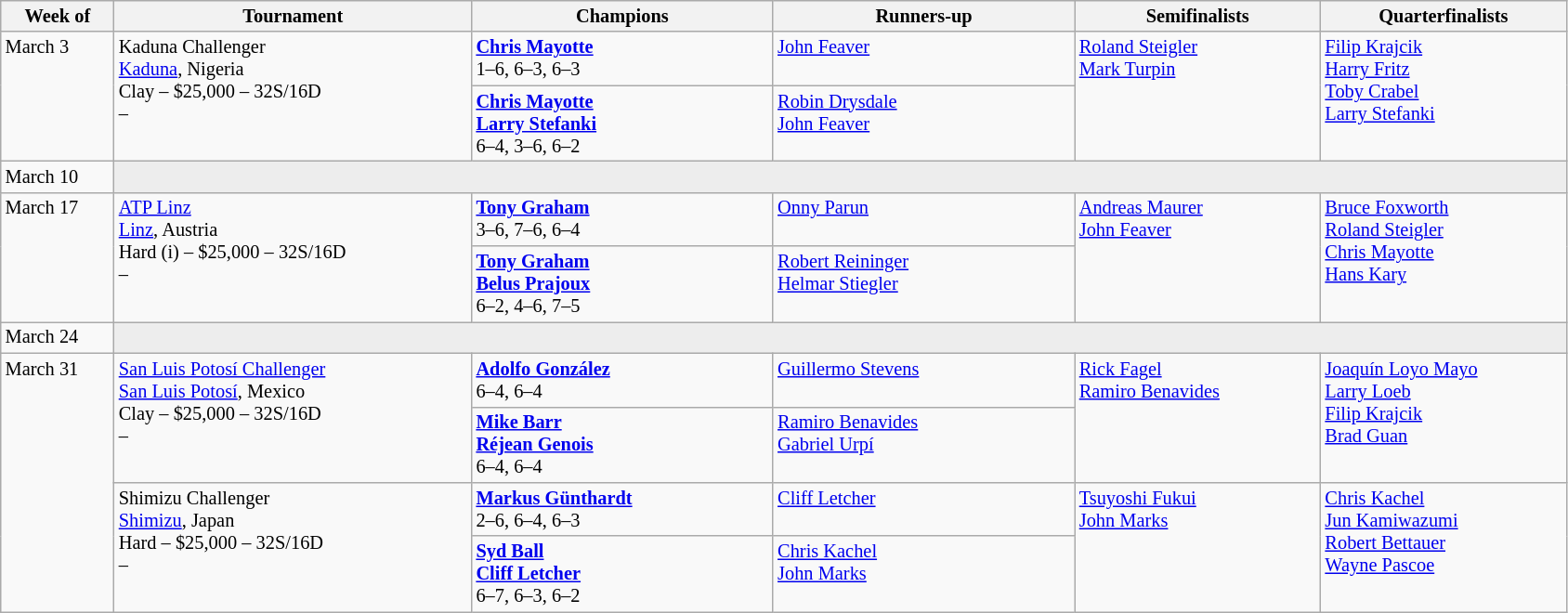<table class="wikitable" style="font-size:85%;">
<tr>
<th width="75">Week of</th>
<th width="250">Tournament</th>
<th width="210">Champions</th>
<th width="210">Runners-up</th>
<th width="170">Semifinalists</th>
<th width="170">Quarterfinalists</th>
</tr>
<tr valign="top">
<td rowspan="2">March 3</td>
<td rowspan="2">Kaduna Challenger<br> <a href='#'>Kaduna</a>, Nigeria<br>Clay – $25,000 – 32S/16D<br>  – </td>
<td> <strong><a href='#'>Chris Mayotte</a></strong> <br>1–6, 6–3, 6–3</td>
<td> <a href='#'>John Feaver</a></td>
<td rowspan="2"> <a href='#'>Roland Steigler</a> <br>  <a href='#'>Mark Turpin</a></td>
<td rowspan="2"> <a href='#'>Filip Krajcik</a> <br> <a href='#'>Harry Fritz</a> <br> <a href='#'>Toby Crabel</a> <br>  <a href='#'>Larry Stefanki</a></td>
</tr>
<tr valign="top">
<td> <strong><a href='#'>Chris Mayotte</a></strong> <br> <strong><a href='#'>Larry Stefanki</a></strong><br>6–4, 3–6, 6–2</td>
<td> <a href='#'>Robin Drysdale</a><br>  <a href='#'>John Feaver</a></td>
</tr>
<tr valign="top">
<td rowspan="1">March 10</td>
<td colspan="5" bgcolor="#ededed"></td>
</tr>
<tr valign="top">
<td rowspan="2">March 17</td>
<td rowspan="2"><a href='#'>ATP Linz</a><br> <a href='#'>Linz</a>, Austria<br>Hard (i) – $25,000 – 32S/16D<br>  – </td>
<td> <strong><a href='#'>Tony Graham</a></strong> <br>3–6, 7–6, 6–4</td>
<td> <a href='#'>Onny Parun</a></td>
<td rowspan="2"> <a href='#'>Andreas Maurer</a> <br>  <a href='#'>John Feaver</a></td>
<td rowspan="2"> <a href='#'>Bruce Foxworth</a> <br> <a href='#'>Roland Steigler</a> <br> <a href='#'>Chris Mayotte</a> <br>  <a href='#'>Hans Kary</a></td>
</tr>
<tr valign="top">
<td> <strong><a href='#'>Tony Graham</a></strong> <br> <strong><a href='#'>Belus Prajoux</a></strong><br>6–2, 4–6, 7–5</td>
<td> <a href='#'>Robert Reininger</a><br>  <a href='#'>Helmar Stiegler</a></td>
</tr>
<tr valign="top">
<td rowspan="1">March 24</td>
<td colspan="5" bgcolor="#ededed"></td>
</tr>
<tr valign="top">
<td rowspan="4">March 31</td>
<td rowspan="2"><a href='#'>San Luis Potosí Challenger</a><br> <a href='#'>San Luis Potosí</a>, Mexico<br>Clay – $25,000 – 32S/16D<br>  – </td>
<td> <strong><a href='#'>Adolfo González</a></strong> <br>6–4, 6–4</td>
<td> <a href='#'>Guillermo Stevens</a></td>
<td rowspan="2"> <a href='#'>Rick Fagel</a> <br>  <a href='#'>Ramiro Benavides</a></td>
<td rowspan="2"> <a href='#'>Joaquín Loyo Mayo</a> <br> <a href='#'>Larry Loeb</a> <br> <a href='#'>Filip Krajcik</a> <br>  <a href='#'>Brad Guan</a></td>
</tr>
<tr valign="top">
<td> <strong><a href='#'>Mike Barr</a></strong> <br> <strong><a href='#'>Réjean Genois</a></strong><br>6–4, 6–4</td>
<td> <a href='#'>Ramiro Benavides</a><br>  <a href='#'>Gabriel Urpí</a></td>
</tr>
<tr valign="top">
<td rowspan="2">Shimizu Challenger<br> <a href='#'>Shimizu</a>, Japan<br>Hard – $25,000 – 32S/16D<br>  – </td>
<td> <strong><a href='#'>Markus Günthardt</a></strong> <br>2–6, 6–4, 6–3</td>
<td> <a href='#'>Cliff Letcher</a></td>
<td rowspan="2"> <a href='#'>Tsuyoshi Fukui</a> <br>  <a href='#'>John Marks</a></td>
<td rowspan="2"> <a href='#'>Chris Kachel</a> <br> <a href='#'>Jun Kamiwazumi</a> <br> <a href='#'>Robert Bettauer</a> <br>  <a href='#'>Wayne Pascoe</a></td>
</tr>
<tr valign="top">
<td> <strong><a href='#'>Syd Ball</a></strong> <br> <strong><a href='#'>Cliff Letcher</a></strong><br>6–7, 6–3, 6–2</td>
<td> <a href='#'>Chris Kachel</a><br>  <a href='#'>John Marks</a></td>
</tr>
</table>
